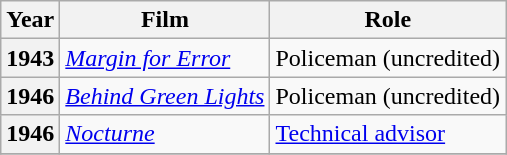<table class="wikitable">
<tr>
<th scope="col">Year</th>
<th scope="col">Film</th>
<th scope="col">Role</th>
</tr>
<tr>
<th scope="row">1943</th>
<td><em><a href='#'>Margin for Error</a></em></td>
<td>Policeman (uncredited)</td>
</tr>
<tr>
<th scope="row">1946</th>
<td><em><a href='#'>Behind Green Lights</a></em></td>
<td>Policeman (uncredited)</td>
</tr>
<tr>
<th scope="row">1946</th>
<td><em><a href='#'>Nocturne</a></em></td>
<td><a href='#'>Technical advisor</a></td>
</tr>
<tr>
</tr>
</table>
